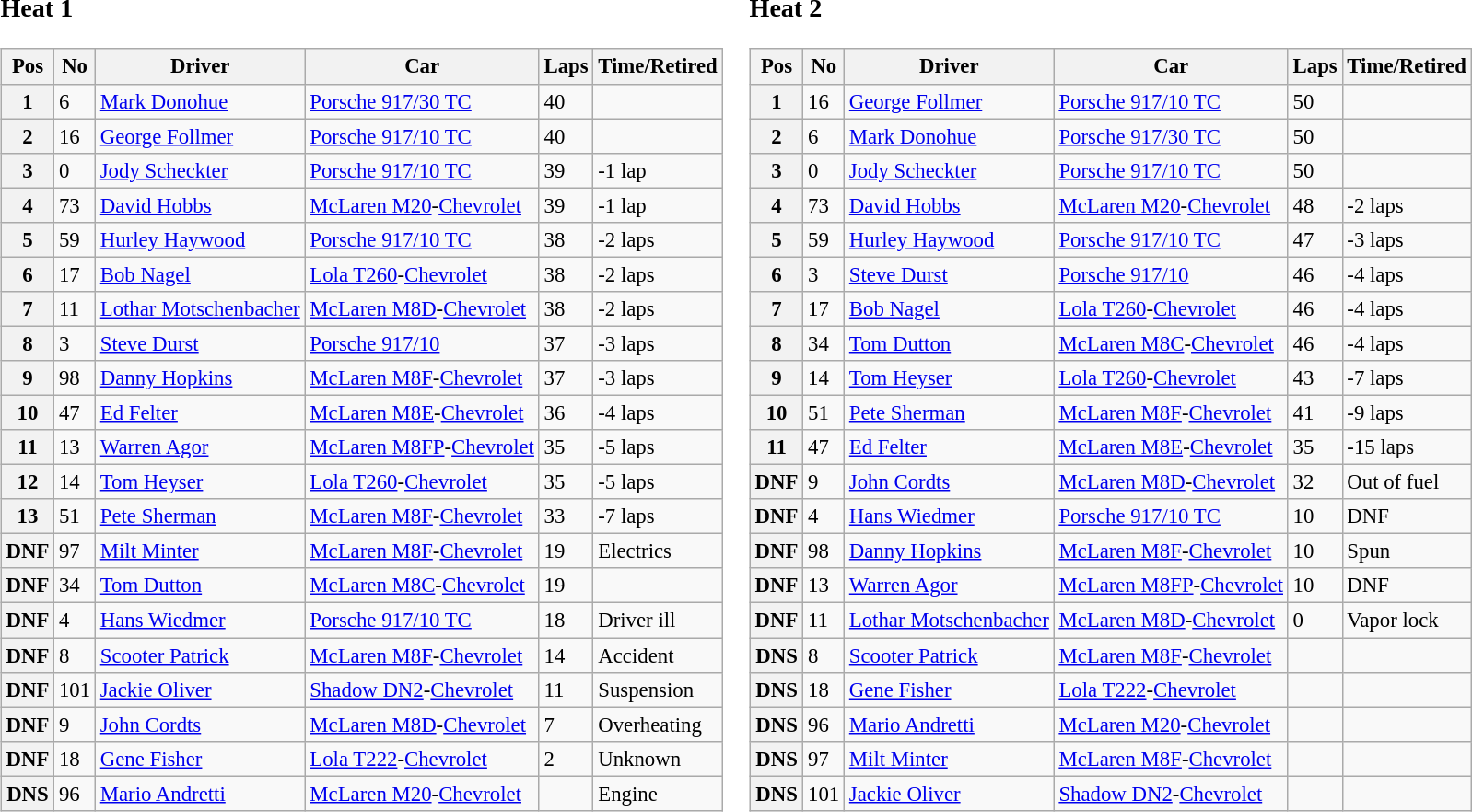<table>
<tr>
<td><br><h3>Heat 1</h3><table class="wikitable" style="font-size: 95%;">
<tr>
<th>Pos</th>
<th>No</th>
<th>Driver</th>
<th>Car</th>
<th>Laps</th>
<th>Time/Retired</th>
</tr>
<tr>
<th>1</th>
<td>6</td>
<td> <a href='#'>Mark Donohue</a></td>
<td><a href='#'>Porsche 917/30 TC</a></td>
<td>40</td>
<td></td>
</tr>
<tr>
<th>2</th>
<td>16</td>
<td> <a href='#'>George Follmer</a></td>
<td><a href='#'>Porsche 917/10 TC</a></td>
<td>40</td>
<td></td>
</tr>
<tr>
<th>3</th>
<td>0</td>
<td> <a href='#'>Jody Scheckter</a></td>
<td><a href='#'>Porsche 917/10 TC</a></td>
<td>39</td>
<td>-1 lap</td>
</tr>
<tr>
<th>4</th>
<td>73</td>
<td> <a href='#'>David Hobbs</a></td>
<td><a href='#'>McLaren M20</a>-<a href='#'>Chevrolet</a></td>
<td>39</td>
<td>-1 lap</td>
</tr>
<tr>
<th>5</th>
<td>59</td>
<td> <a href='#'>Hurley Haywood</a></td>
<td><a href='#'>Porsche 917/10 TC</a></td>
<td>38</td>
<td>-2 laps</td>
</tr>
<tr>
<th>6</th>
<td>17</td>
<td> <a href='#'>Bob Nagel</a></td>
<td><a href='#'>Lola T260</a>-<a href='#'>Chevrolet</a></td>
<td>38</td>
<td>-2 laps</td>
</tr>
<tr>
<th>7</th>
<td>11</td>
<td> <a href='#'>Lothar Motschenbacher</a></td>
<td><a href='#'>McLaren M8D</a>-<a href='#'>Chevrolet</a></td>
<td>38</td>
<td>-2 laps</td>
</tr>
<tr>
<th>8</th>
<td>3</td>
<td> <a href='#'>Steve Durst</a></td>
<td><a href='#'>Porsche 917/10</a></td>
<td>37</td>
<td>-3 laps</td>
</tr>
<tr>
<th>9</th>
<td>98</td>
<td> <a href='#'>Danny Hopkins</a></td>
<td><a href='#'>McLaren M8F</a>-<a href='#'>Chevrolet</a></td>
<td>37</td>
<td>-3 laps</td>
</tr>
<tr>
<th>10</th>
<td>47</td>
<td> <a href='#'>Ed Felter</a></td>
<td><a href='#'>McLaren M8E</a>-<a href='#'>Chevrolet</a></td>
<td>36</td>
<td>-4 laps</td>
</tr>
<tr>
<th>11</th>
<td>13</td>
<td> <a href='#'>Warren Agor</a></td>
<td><a href='#'>McLaren M8FP</a>-<a href='#'>Chevrolet</a></td>
<td>35</td>
<td>-5 laps</td>
</tr>
<tr>
<th>12</th>
<td>14</td>
<td> <a href='#'>Tom Heyser</a></td>
<td><a href='#'>Lola T260</a>-<a href='#'>Chevrolet</a></td>
<td>35</td>
<td>-5 laps</td>
</tr>
<tr>
<th>13</th>
<td>51</td>
<td> <a href='#'>Pete Sherman</a></td>
<td><a href='#'>McLaren M8F</a>-<a href='#'>Chevrolet</a></td>
<td>33</td>
<td>-7 laps</td>
</tr>
<tr>
<th>DNF</th>
<td>97</td>
<td> <a href='#'>Milt Minter</a></td>
<td><a href='#'>McLaren M8F</a>-<a href='#'>Chevrolet</a></td>
<td>19</td>
<td>Electrics</td>
</tr>
<tr>
<th>DNF</th>
<td>34</td>
<td> <a href='#'>Tom Dutton</a></td>
<td><a href='#'>McLaren M8C</a>-<a href='#'>Chevrolet</a></td>
<td>19</td>
<td></td>
</tr>
<tr>
<th>DNF</th>
<td>4</td>
<td> <a href='#'>Hans Wiedmer</a></td>
<td><a href='#'>Porsche 917/10 TC</a></td>
<td>18</td>
<td>Driver ill</td>
</tr>
<tr>
<th>DNF</th>
<td>8</td>
<td> <a href='#'>Scooter Patrick</a></td>
<td><a href='#'>McLaren M8F</a>-<a href='#'>Chevrolet</a></td>
<td>14</td>
<td>Accident</td>
</tr>
<tr>
<th>DNF</th>
<td>101</td>
<td> <a href='#'>Jackie Oliver</a></td>
<td><a href='#'>Shadow DN2</a>-<a href='#'>Chevrolet</a></td>
<td>11</td>
<td>Suspension</td>
</tr>
<tr>
<th>DNF</th>
<td>9</td>
<td> <a href='#'>John Cordts</a></td>
<td><a href='#'>McLaren M8D</a>-<a href='#'>Chevrolet</a></td>
<td>7</td>
<td>Overheating</td>
</tr>
<tr>
<th>DNF</th>
<td>18</td>
<td> <a href='#'>Gene Fisher</a></td>
<td><a href='#'>Lola T222</a>-<a href='#'>Chevrolet</a></td>
<td>2</td>
<td>Unknown</td>
</tr>
<tr>
<th>DNS</th>
<td>96</td>
<td> <a href='#'>Mario Andretti</a></td>
<td><a href='#'>McLaren M20</a>-<a href='#'>Chevrolet</a></td>
<td></td>
<td>Engine</td>
</tr>
</table>
</td>
<td><br><h3>Heat 2</h3><table class="wikitable" style="font-size: 95%;">
<tr>
<th>Pos</th>
<th>No</th>
<th>Driver</th>
<th>Car</th>
<th>Laps</th>
<th>Time/Retired</th>
</tr>
<tr>
<th>1</th>
<td>16</td>
<td> <a href='#'>George Follmer</a></td>
<td><a href='#'>Porsche 917/10 TC</a></td>
<td>50</td>
<td></td>
</tr>
<tr>
<th>2</th>
<td>6</td>
<td> <a href='#'>Mark Donohue</a></td>
<td><a href='#'>Porsche 917/30 TC</a></td>
<td>50</td>
<td></td>
</tr>
<tr>
<th>3</th>
<td>0</td>
<td> <a href='#'>Jody Scheckter</a></td>
<td><a href='#'>Porsche 917/10 TC</a></td>
<td>50</td>
<td></td>
</tr>
<tr>
<th>4</th>
<td>73</td>
<td> <a href='#'>David Hobbs</a></td>
<td><a href='#'>McLaren M20</a>-<a href='#'>Chevrolet</a></td>
<td>48</td>
<td>-2 laps</td>
</tr>
<tr>
<th>5</th>
<td>59</td>
<td> <a href='#'>Hurley Haywood</a></td>
<td><a href='#'>Porsche 917/10 TC</a></td>
<td>47</td>
<td>-3 laps</td>
</tr>
<tr>
<th>6</th>
<td>3</td>
<td> <a href='#'>Steve Durst</a></td>
<td><a href='#'>Porsche 917/10</a></td>
<td>46</td>
<td>-4 laps</td>
</tr>
<tr>
<th>7</th>
<td>17</td>
<td> <a href='#'>Bob Nagel</a></td>
<td><a href='#'>Lola T260</a>-<a href='#'>Chevrolet</a></td>
<td>46</td>
<td>-4 laps</td>
</tr>
<tr>
<th>8</th>
<td>34</td>
<td> <a href='#'>Tom Dutton</a></td>
<td><a href='#'>McLaren M8C</a>-<a href='#'>Chevrolet</a></td>
<td>46</td>
<td>-4 laps</td>
</tr>
<tr>
<th>9</th>
<td>14</td>
<td> <a href='#'>Tom Heyser</a></td>
<td><a href='#'>Lola T260</a>-<a href='#'>Chevrolet</a></td>
<td>43</td>
<td>-7 laps</td>
</tr>
<tr>
<th>10</th>
<td>51</td>
<td> <a href='#'>Pete Sherman</a></td>
<td><a href='#'>McLaren M8F</a>-<a href='#'>Chevrolet</a></td>
<td>41</td>
<td>-9 laps</td>
</tr>
<tr>
<th>11</th>
<td>47</td>
<td> <a href='#'>Ed Felter</a></td>
<td><a href='#'>McLaren M8E</a>-<a href='#'>Chevrolet</a></td>
<td>35</td>
<td>-15 laps</td>
</tr>
<tr>
<th>DNF</th>
<td>9</td>
<td> <a href='#'>John Cordts</a></td>
<td><a href='#'>McLaren M8D</a>-<a href='#'>Chevrolet</a></td>
<td>32</td>
<td>Out of fuel</td>
</tr>
<tr>
<th>DNF</th>
<td>4</td>
<td> <a href='#'>Hans Wiedmer</a></td>
<td><a href='#'>Porsche 917/10 TC</a></td>
<td>10</td>
<td>DNF</td>
</tr>
<tr>
<th>DNF</th>
<td>98</td>
<td> <a href='#'>Danny Hopkins</a></td>
<td><a href='#'>McLaren M8F</a>-<a href='#'>Chevrolet</a></td>
<td>10</td>
<td>Spun</td>
</tr>
<tr>
<th>DNF</th>
<td>13</td>
<td> <a href='#'>Warren Agor</a></td>
<td><a href='#'>McLaren M8FP</a>-<a href='#'>Chevrolet</a></td>
<td>10</td>
<td>DNF</td>
</tr>
<tr>
<th>DNF</th>
<td>11</td>
<td> <a href='#'>Lothar Motschenbacher</a></td>
<td><a href='#'>McLaren M8D</a>-<a href='#'>Chevrolet</a></td>
<td>0</td>
<td>Vapor lock</td>
</tr>
<tr>
<th>DNS</th>
<td>8</td>
<td> <a href='#'>Scooter Patrick</a></td>
<td><a href='#'>McLaren M8F</a>-<a href='#'>Chevrolet</a></td>
<td></td>
<td></td>
</tr>
<tr>
<th>DNS</th>
<td>18</td>
<td> <a href='#'>Gene Fisher</a></td>
<td><a href='#'>Lola T222</a>-<a href='#'>Chevrolet</a></td>
<td></td>
<td></td>
</tr>
<tr>
<th>DNS</th>
<td>96</td>
<td> <a href='#'>Mario Andretti</a></td>
<td><a href='#'>McLaren M20</a>-<a href='#'>Chevrolet</a></td>
<td></td>
<td></td>
</tr>
<tr>
<th>DNS</th>
<td>97</td>
<td> <a href='#'>Milt Minter</a></td>
<td><a href='#'>McLaren M8F</a>-<a href='#'>Chevrolet</a></td>
<td></td>
<td></td>
</tr>
<tr>
<th>DNS</th>
<td>101</td>
<td> <a href='#'>Jackie Oliver</a></td>
<td><a href='#'>Shadow DN2</a>-<a href='#'>Chevrolet</a></td>
<td></td>
<td></td>
</tr>
</table>
</td>
</tr>
</table>
